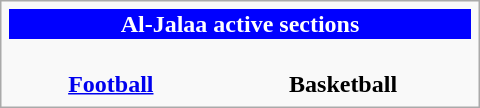<table class="infobox" style="width: 20em; font-size: 95%em;">
<tr style="color:#FFFFFF; background:#0000FF; text-align:center;">
<th colspan="3">Al-Jalaa active sections</th>
</tr>
<tr style="text-align: center">
<td><br><strong><a href='#'>Football</a></strong></td>
<td><br><strong>Basketball</strong></td>
</tr>
</table>
